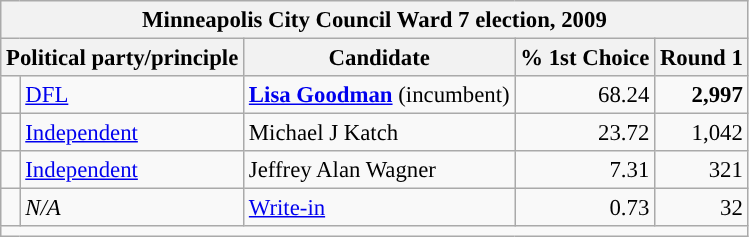<table class="wikitable" style="font-size:95%">
<tr>
<th colspan="5">Minneapolis City Council Ward 7 election, 2009</th>
</tr>
<tr>
<th colspan="2">Political party/principle</th>
<th>Candidate</th>
<th>% 1st Choice</th>
<th>Round 1</th>
</tr>
<tr>
<td style="background-color:"></td>
<td><a href='#'>DFL</a></td>
<td><strong><a href='#'>Lisa Goodman</a></strong> (incumbent)</td>
<td align="right">68.24</td>
<td align="right"><strong>2,997</strong></td>
</tr>
<tr>
<td style="background-color:"></td>
<td><a href='#'>Independent</a></td>
<td>Michael J Katch</td>
<td align="right">23.72</td>
<td align="right">1,042</td>
</tr>
<tr>
<td style="background-color:"></td>
<td><a href='#'>Independent</a></td>
<td>Jeffrey Alan Wagner</td>
<td align="right">7.31</td>
<td align="right">321</td>
</tr>
<tr>
<td style="background-color:"></td>
<td><em>N/A</em></td>
<td><a href='#'>Write-in</a></td>
<td align="right">0.73</td>
<td align="right">32</td>
</tr>
<tr>
<td colspan="5"></td>
</tr>
</table>
